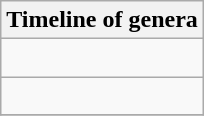<table class="wikitable collapsible collapsed">
<tr>
<th>Timeline of genera</th>
</tr>
<tr>
<td><br></td>
</tr>
<tr>
<td><br></td>
</tr>
<tr>
</tr>
</table>
